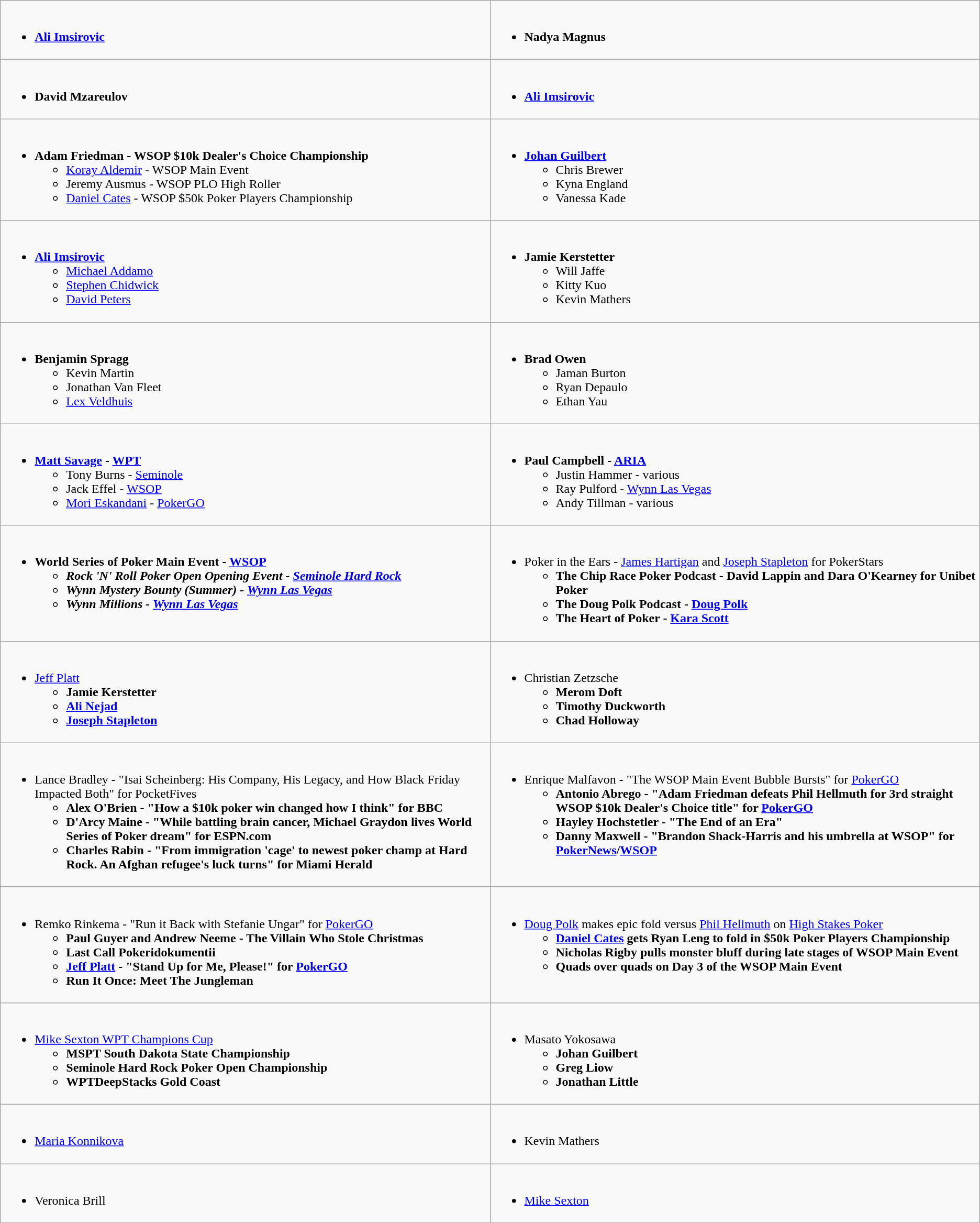<table class="wikitable" role="presentation">
<tr>
<td style="vertical-align:top; width:50%;"><br><ul><li><strong><a href='#'>Ali Imsirovic</a></strong></li></ul></td>
<td style="vertical-align:top; width:50%;"><br><ul><li><strong>Nadya Magnus</strong></li></ul></td>
</tr>
<tr>
<td style="vertical-align:top; width:50%;"><br><ul><li><strong>David Mzareulov</strong></li></ul></td>
<td style="vertical-align:top; width:50%;"><br><ul><li><strong><a href='#'>Ali Imsirovic</a></strong></li></ul></td>
</tr>
<tr>
<td style="vertical-align:top; width:50%;"><br><ul><li><strong>Adam Friedman - WSOP $10k Dealer's Choice Championship</strong><ul><li><a href='#'>Koray Aldemir</a> - WSOP Main Event</li><li>Jeremy Ausmus - WSOP PLO High Roller</li><li><a href='#'>Daniel Cates</a> - WSOP $50k Poker Players Championship</li></ul></li></ul></td>
<td style="vertical-align:top; width:50%;"><br><ul><li><strong><a href='#'>Johan Guilbert</a></strong><ul><li>Chris Brewer</li><li>Kyna England</li><li>Vanessa Kade</li></ul></li></ul></td>
</tr>
<tr>
<td style="vertical-align:top; width:50%;"><br><ul><li><strong><a href='#'>Ali Imsirovic</a></strong><ul><li><a href='#'>Michael Addamo</a></li><li><a href='#'>Stephen Chidwick</a></li><li><a href='#'>David Peters</a></li></ul></li></ul></td>
<td style="vertical-align:top; width:50%;"><br><ul><li><strong>Jamie Kerstetter</strong><ul><li>Will Jaffe</li><li>Kitty Kuo</li><li>Kevin Mathers</li></ul></li></ul></td>
</tr>
<tr>
<td style="vertical-align:top; width:50%;"><br><ul><li><strong>Benjamin Spragg</strong><ul><li>Kevin Martin</li><li>Jonathan Van Fleet</li><li><a href='#'>Lex Veldhuis</a></li></ul></li></ul></td>
<td style="vertical-align:top; width:50%;"><br><ul><li><strong>Brad Owen</strong><ul><li>Jaman Burton</li><li>Ryan Depaulo</li><li>Ethan Yau</li></ul></li></ul></td>
</tr>
<tr>
<td style="vertical-align:top; width:50%;"><br><ul><li><strong><a href='#'>Matt Savage</a> - <a href='#'>WPT</a></strong><ul><li>Tony Burns - <a href='#'>Seminole</a></li><li>Jack Effel - <a href='#'>WSOP</a></li><li><a href='#'>Mori Eskandani</a> - <a href='#'>PokerGO</a></li></ul></li></ul></td>
<td style="vertical-align:top; width:50%;"><br><ul><li><strong>Paul Campbell - <a href='#'>ARIA</a></strong><ul><li>Justin Hammer - various</li><li>Ray Pulford - <a href='#'>Wynn Las Vegas</a></li><li>Andy Tillman - various</li></ul></li></ul></td>
</tr>
<tr>
<td style="vertical-align:top; width:50%;"><br><ul><li><strong>World Series of Poker Main Event - <a href='#'>WSOP</a><strong><em><em><ul><li>Rock 'N' Roll Poker Open Opening Event - <a href='#'>Seminole Hard Rock</a></li><li>Wynn Mystery Bounty (Summer) - <a href='#'>Wynn Las Vegas</a></li><li>Wynn Millions - <a href='#'>Wynn Las Vegas</a></li></ul></li></ul></td>
<td style="vertical-align:top; width:50%;"><br><ul><li></strong>Poker in the Ears - <a href='#'>James Hartigan</a> and <a href='#'>Joseph Stapleton</a> for PokerStars<strong><ul><li>The Chip Race Poker Podcast - David Lappin and Dara O'Kearney for Unibet Poker</li><li>The Doug Polk Podcast - <a href='#'>Doug Polk</a></li><li>The Heart of Poker - <a href='#'>Kara Scott</a></li></ul></li></ul></td>
</tr>
<tr>
<td style="vertical-align:top; width:50%;"><br><ul><li></strong><a href='#'>Jeff Platt</a><strong><ul><li>Jamie Kerstetter</li><li><a href='#'>Ali Nejad</a></li><li><a href='#'>Joseph Stapleton</a></li></ul></li></ul></td>
<td style="vertical-align:top; width:50%;"><br><ul><li></strong>Christian Zetzsche<strong><ul><li>Merom Doft</li><li>Timothy Duckworth</li><li>Chad Holloway</li></ul></li></ul></td>
</tr>
<tr>
<td style="vertical-align:top; width:50%;"><br><ul><li></strong>Lance Bradley - "Isai Scheinberg: His Company, His Legacy, and How Black Friday Impacted Both" for PocketFives<strong><ul><li>Alex O'Brien - "How a $10k poker win changed how I think" for BBC</li><li>D'Arcy Maine - "While battling brain cancer, Michael Graydon lives World Series of Poker dream" for ESPN.com</li><li>Charles Rabin - "From immigration 'cage' to newest poker champ at Hard Rock. An Afghan refugee's luck turns" for Miami Herald</li></ul></li></ul></td>
<td style="vertical-align:top; width:50%;"><br><ul><li></strong>Enrique Malfavon - "The WSOP Main Event Bubble Bursts" for <a href='#'>PokerGO</a><strong><ul><li>Antonio Abrego - "Adam Friedman defeats Phil Hellmuth for 3rd straight WSOP $10k Dealer's Choice title" for <a href='#'>PokerGO</a></li><li>Hayley Hochstetler - "The End of an Era"</li><li>Danny Maxwell - "Brandon Shack-Harris and his umbrella at WSOP" for <a href='#'>PokerNews</a>/<a href='#'>WSOP</a></li></ul></li></ul></td>
</tr>
<tr>
<td style="vertical-align:top; width:50%;"><br><ul><li></strong>Remko Rinkema - "Run it Back with Stefanie Ungar" for <a href='#'>PokerGO</a><strong><ul><li>Paul Guyer and Andrew Neeme - The Villain Who Stole Christmas</li><li>Last Call Pokeridokumentii</li><li><a href='#'>Jeff Platt</a> - "Stand Up for Me, Please!" for <a href='#'>PokerGO</a></li><li>Run It Once: Meet The Jungleman</li></ul></li></ul></td>
<td style="vertical-align:top; width:50%;"><br><ul><li></strong><a href='#'>Doug Polk</a> makes epic fold versus <a href='#'>Phil Hellmuth</a> on <a href='#'>High Stakes Poker</a><strong><ul><li><a href='#'>Daniel Cates</a> gets Ryan Leng to fold in $50k Poker Players Championship</li><li>Nicholas Rigby pulls monster bluff during late stages of WSOP Main Event</li><li>Quads over quads on Day 3 of the WSOP Main Event</li></ul></li></ul></td>
</tr>
<tr>
<td style="vertical-align:top; width:50%;"><br><ul><li></strong><a href='#'>Mike Sexton WPT Champions Cup</a><strong><ul><li>MSPT South Dakota State Championship</li><li>Seminole Hard Rock Poker Open Championship</li><li>WPTDeepStacks Gold Coast</li></ul></li></ul></td>
<td style="vertical-align:top; width:50%;"><br><ul><li></strong>Masato Yokosawa<strong><ul><li>Johan Guilbert</li><li>Greg Liow</li><li>Jonathan Little</li></ul></li></ul></td>
</tr>
<tr>
<td style="vertical-align:top; width:50%;"><br><ul><li></strong><a href='#'>Maria Konnikova</a><strong></li></ul></td>
<td style="vertical-align:top; width:50%;"><br><ul><li></strong>Kevin Mathers<strong></li></ul></td>
</tr>
<tr>
<td style="vertical-align:top; width:50%;"><br><ul><li></strong>Veronica Brill<strong></li></ul></td>
<td style="vertical-align:top; width:50%;"><br><ul><li></strong><a href='#'>Mike Sexton</a><strong></li></ul></td>
</tr>
</table>
